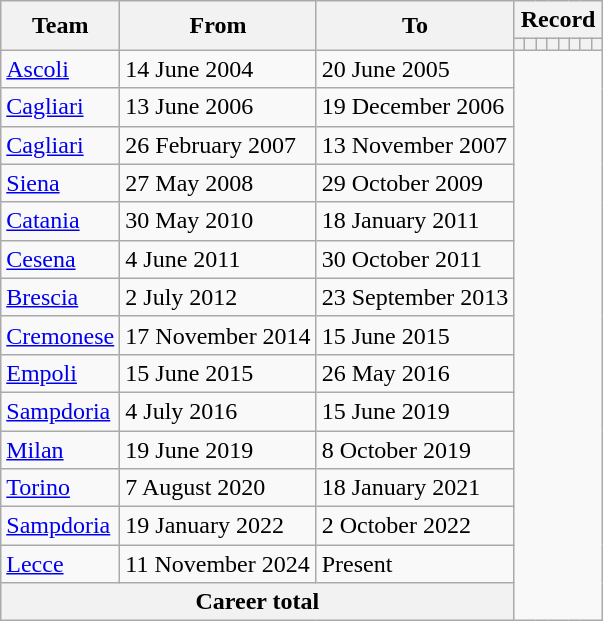<table class=wikitable style="text-align: center">
<tr>
<th rowspan="2">Team</th>
<th rowspan="2">From</th>
<th rowspan="2">To</th>
<th colspan="8">Record</th>
</tr>
<tr>
<th></th>
<th></th>
<th></th>
<th></th>
<th></th>
<th></th>
<th></th>
<th></th>
</tr>
<tr>
<td align="left"><a href='#'>Ascoli</a></td>
<td align="left">14 June 2004</td>
<td align="left">20 June 2005<br></td>
</tr>
<tr>
<td align="left"><a href='#'>Cagliari</a></td>
<td align="left">13 June 2006</td>
<td align="left">19 December 2006<br></td>
</tr>
<tr>
<td align="left"><a href='#'>Cagliari</a></td>
<td align="left">26 February 2007</td>
<td align="left">13 November 2007<br></td>
</tr>
<tr>
<td align="left"><a href='#'>Siena</a></td>
<td align="left">27 May 2008</td>
<td align="left">29 October 2009<br></td>
</tr>
<tr>
<td align="left"><a href='#'>Catania</a></td>
<td align="left">30 May 2010</td>
<td align="left">18 January 2011<br></td>
</tr>
<tr>
<td align="left"><a href='#'>Cesena</a></td>
<td align="left">4 June 2011</td>
<td align="left">30 October 2011<br></td>
</tr>
<tr>
<td align="left"><a href='#'>Brescia</a></td>
<td align="left">2 July 2012</td>
<td align="left">23 September 2013<br></td>
</tr>
<tr>
<td align="left"><a href='#'>Cremonese</a></td>
<td align="left">17 November 2014</td>
<td align="left">15 June 2015<br></td>
</tr>
<tr>
<td align="left"><a href='#'>Empoli</a></td>
<td align="left">15 June 2015</td>
<td align="left">26 May 2016<br></td>
</tr>
<tr>
<td align="left"><a href='#'>Sampdoria</a></td>
<td align="left">4 July 2016</td>
<td align="left">15 June 2019<br></td>
</tr>
<tr>
<td align="left"><a href='#'>Milan</a></td>
<td align="left">19 June 2019</td>
<td align="left">8 October 2019<br></td>
</tr>
<tr>
<td align="left"><a href='#'>Torino</a></td>
<td align="left">7 August 2020</td>
<td align="left">18 January 2021<br></td>
</tr>
<tr>
<td align="left"><a href='#'>Sampdoria</a></td>
<td align="left">19 January 2022</td>
<td align="left">2 October 2022<br></td>
</tr>
<tr>
<td align="left"><a href='#'>Lecce</a></td>
<td align="left">11 November 2024</td>
<td align="left">Present<br></td>
</tr>
<tr>
<th colspan="3">Career total<br></th>
</tr>
</table>
